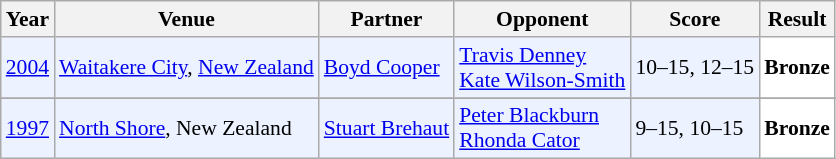<table class="sortable wikitable" style="font-size: 90%;">
<tr>
<th>Year</th>
<th>Venue</th>
<th>Partner</th>
<th>Opponent</th>
<th>Score</th>
<th>Result</th>
</tr>
<tr style="background:#ECF2FF">
<td align="center"><a href='#'>2004</a></td>
<td align="left"><a href='#'>Waitakere City</a>, <a href='#'>New Zealand</a></td>
<td align="left"> <a href='#'>Boyd Cooper</a></td>
<td align="left"> <a href='#'>Travis Denney</a> <br>  <a href='#'>Kate Wilson-Smith</a></td>
<td align="left">10–15, 12–15</td>
<td style="text-align:left; background:white"> <strong>Bronze</strong></td>
</tr>
<tr>
</tr>
<tr style="background:#ECF2FF">
<td align="center"><a href='#'>1997</a></td>
<td align="left"><a href='#'>North Shore</a>, New Zealand</td>
<td align="left"> <a href='#'>Stuart Brehaut</a></td>
<td align="left"> <a href='#'>Peter Blackburn</a> <br>  <a href='#'>Rhonda Cator</a></td>
<td align="left">9–15, 10–15</td>
<td style="text-align:left; background:white"> <strong>Bronze</strong></td>
</tr>
</table>
